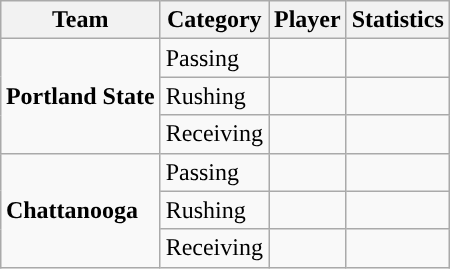<table class="wikitable" style="float: right;">
<tr>
<th>Team</th>
<th>Category</th>
<th>Player</th>
<th>Statistics</th>
</tr>
<tr>
<td rowspan=3><strong>Portland State</strong></td>
<td>Passing</td>
<td></td>
<td></td>
</tr>
<tr>
<td>Rushing</td>
<td></td>
<td></td>
</tr>
<tr>
<td>Receiving</td>
<td></td>
<td></td>
</tr>
<tr>
<td rowspan=3><strong>Chattanooga</strong></td>
<td>Passing</td>
<td></td>
<td></td>
</tr>
<tr>
<td>Rushing</td>
<td></td>
<td></td>
</tr>
<tr>
<td>Receiving</td>
<td></td>
<td></td>
</tr>
</table>
